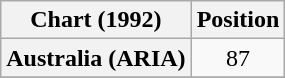<table class="wikitable plainrowheaders">
<tr>
<th scope="col">Chart (1992)</th>
<th scope="col">Position</th>
</tr>
<tr>
<th scope="row">Australia (ARIA)</th>
<td style="text-align:center;">87</td>
</tr>
<tr>
</tr>
</table>
